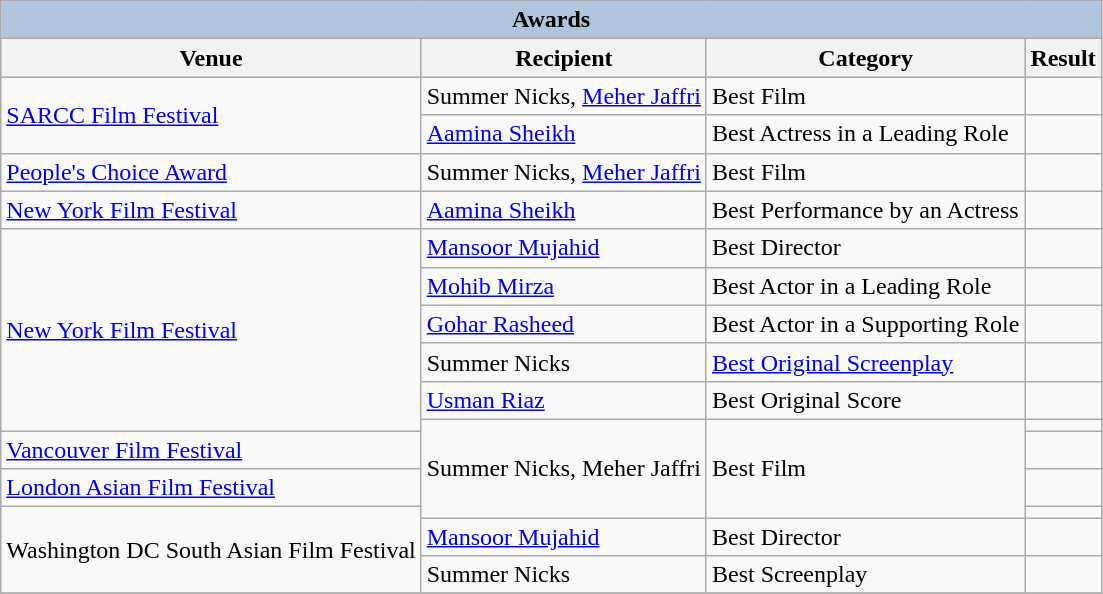<table class="wikitable sortable">
<tr>
<th colspan="4" style="background: LightSteelBlue;">Awards</th>
</tr>
<tr style="background:#cccccc;">
<th>Venue</th>
<th>Recipient</th>
<th>Category</th>
<th>Result</th>
</tr>
<tr>
<td rowspan="2"><a href='#'>SARCC Film Festival</a></td>
<td>Summer Nicks, <a href='#'>Meher Jaffri</a></td>
<td>Best Film</td>
<td></td>
</tr>
<tr>
<td><a href='#'>Aamina Sheikh</a></td>
<td>Best Actress in a Leading Role</td>
<td></td>
</tr>
<tr>
<td><a href='#'>People's Choice Award</a></td>
<td>Summer Nicks, <a href='#'>Meher Jaffri</a></td>
<td>Best Film</td>
<td></td>
</tr>
<tr>
<td><a href='#'>New York Film Festival</a></td>
<td><a href='#'>Aamina Sheikh</a></td>
<td>Best Performance by an Actress</td>
<td></td>
</tr>
<tr>
<td rowspan="6"><a href='#'>New York Film Festival</a></td>
<td><a href='#'>Mansoor Mujahid</a></td>
<td>Best Director</td>
<td></td>
</tr>
<tr>
<td><a href='#'>Mohib Mirza</a></td>
<td>Best Actor in a Leading Role</td>
<td></td>
</tr>
<tr>
<td><a href='#'>Gohar Rasheed</a></td>
<td>Best Actor in a Supporting Role</td>
<td></td>
</tr>
<tr>
<td>Summer Nicks</td>
<td><a href='#'>Best Original Screenplay</a></td>
<td></td>
</tr>
<tr>
<td><a href='#'>Usman Riaz</a></td>
<td>Best Original Score</td>
<td></td>
</tr>
<tr>
<td rowspan="4">Summer Nicks, Meher Jaffri</td>
<td rowspan="4">Best Film</td>
<td></td>
</tr>
<tr>
<td><a href='#'>Vancouver Film Festival</a></td>
<td></td>
</tr>
<tr>
<td><a href='#'>London Asian Film Festival</a></td>
<td></td>
</tr>
<tr>
<td rowspan="3">Washington DC South Asian Film Festival</td>
<td></td>
</tr>
<tr>
<td><a href='#'>Mansoor Mujahid</a></td>
<td>Best Director</td>
<td></td>
</tr>
<tr>
<td>Summer Nicks</td>
<td>Best Screenplay</td>
<td></td>
</tr>
<tr>
</tr>
</table>
